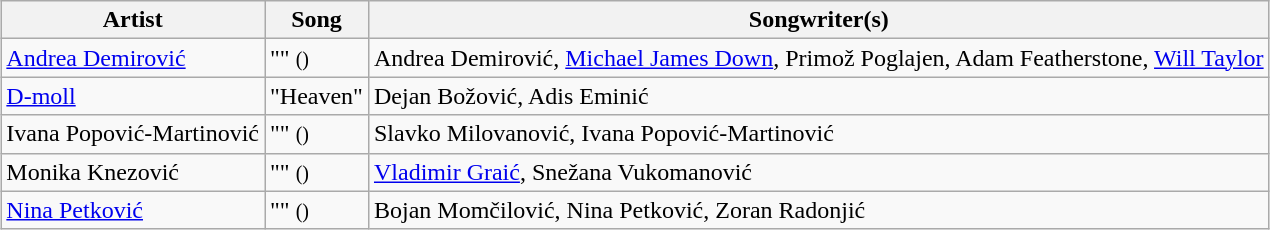<table class="sortable wikitable nowraplinks plainrowheaders" style="margin: 1em auto 1em auto; text-align:left">
<tr>
<th scope="col">Artist</th>
<th scope="col">Song</th>
<th scope="col" class="unsortable">Songwriter(s)</th>
</tr>
<tr>
<td scope="row"><a href='#'>Andrea Demirović</a></td>
<td>"" <small>()</small></td>
<td>Andrea Demirović, <a href='#'>Michael James Down</a>, Primož Poglajen, Adam Featherstone, <a href='#'>Will Taylor</a></td>
</tr>
<tr>
<td scope="row"><a href='#'>D-moll</a></td>
<td>"Heaven"</td>
<td>Dejan Božović, Adis Eminić</td>
</tr>
<tr>
<td scope="row">Ivana Popović-Martinović</td>
<td>"" <small>()</small></td>
<td>Slavko Milovanović, Ivana Popović-Martinović</td>
</tr>
<tr>
<td scope="row">Monika Knezović</td>
<td>"" <small>()</small></td>
<td><a href='#'>Vladimir Graić</a>, Snežana Vukomanović</td>
</tr>
<tr>
<td scope="row"><a href='#'>Nina Petković</a></td>
<td>"" <small>()</small></td>
<td>Bojan Momčilović, Nina Petković, Zoran Radonjić</td>
</tr>
</table>
